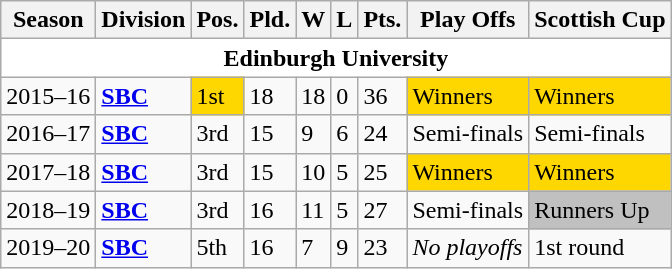<table class="wikitable">
<tr>
<th>Season</th>
<th>Division</th>
<th>Pos.</th>
<th>Pld.</th>
<th>W</th>
<th>L</th>
<th>Pts.</th>
<th>Play Offs</th>
<th>Scottish Cup</th>
</tr>
<tr>
<td colspan="10" align=center bgcolor="#ffffff"><span><strong>Edinburgh University</strong></span></td>
</tr>
<tr>
<td>2015–16</td>
<td><strong><a href='#'>SBC</a></strong></td>
<td bgcolor=gold>1st</td>
<td>18</td>
<td>18</td>
<td>0</td>
<td>36</td>
<td bgcolor=gold>Winners</td>
<td bgcolor=gold>Winners</td>
</tr>
<tr>
<td>2016–17</td>
<td><strong><a href='#'>SBC</a></strong></td>
<td>3rd</td>
<td>15</td>
<td>9</td>
<td>6</td>
<td>24</td>
<td>Semi-finals</td>
<td>Semi-finals</td>
</tr>
<tr>
<td>2017–18</td>
<td><strong><a href='#'>SBC</a></strong></td>
<td>3rd</td>
<td>15</td>
<td>10</td>
<td>5</td>
<td>25</td>
<td bgcolor=gold>Winners</td>
<td bgcolor=gold>Winners</td>
</tr>
<tr>
<td>2018–19</td>
<td><strong><a href='#'>SBC</a></strong></td>
<td>3rd</td>
<td>16</td>
<td>11</td>
<td>5</td>
<td>27</td>
<td>Semi-finals</td>
<td bgcolor=silver>Runners Up</td>
</tr>
<tr>
<td>2019–20</td>
<td><strong><a href='#'>SBC</a></strong></td>
<td>5th</td>
<td>16</td>
<td>7</td>
<td>9</td>
<td>23</td>
<td><em>No playoffs</em></td>
<td>1st round</td>
</tr>
</table>
